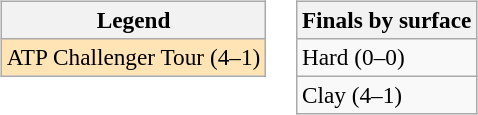<table>
<tr valign=top>
<td><br><table class=wikitable style=font-size:97%>
<tr>
<th>Legend</th>
</tr>
<tr style="background:moccasin;">
<td>ATP Challenger Tour (4–1)</td>
</tr>
</table>
</td>
<td><br><table class=wikitable style=font-size:97%>
<tr>
<th>Finals by surface</th>
</tr>
<tr>
<td>Hard (0–0)</td>
</tr>
<tr>
<td>Clay (4–1)</td>
</tr>
</table>
</td>
</tr>
</table>
